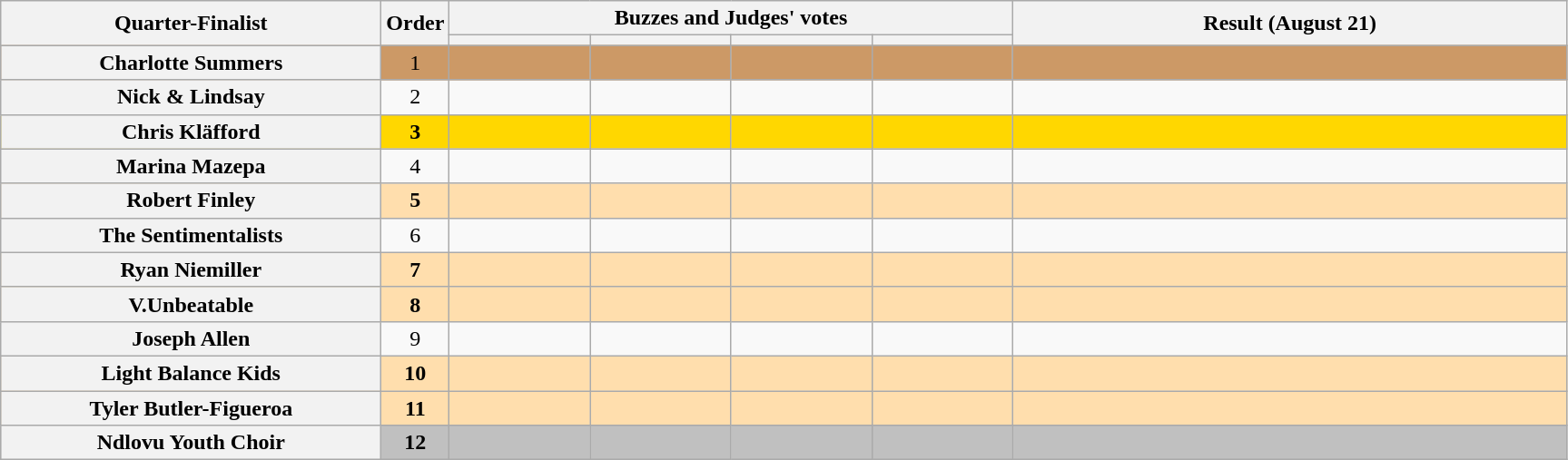<table class="wikitable plainrowheaders sortable" style="text-align:center;">
<tr>
<th scope="col" rowspan="2" class="unsortable" style="width:17em;">Quarter-Finalist</th>
<th scope="col" rowspan="2" style="width:1em;">Order</th>
<th scope="col" colspan="4" class="unsortable" style="width:24em;">Buzzes and Judges' votes</th>
<th scope="col" rowspan="2" style="width:25em;">Result (August 21)</th>
</tr>
<tr>
<th scope="col" class="unsortable" style="width:6em;"></th>
<th scope="col" class="unsortable" style="width:6em;"></th>
<th scope="col" class="unsortable" style="width:6em;"></th>
<th scope="col" class="unsortable" style="width:6em;"></th>
</tr>
<tr style="background:#c96">
<th scope="row">Charlotte Summers</th>
<td>1</td>
<td style="text-align:center;"></td>
<td style="text-align:center;"></td>
<td style="text-align:center;"></td>
<td style="text-align:center;"></td>
<td></td>
</tr>
<tr>
<th scope="row">Nick & Lindsay</th>
<td>2</td>
<td style="text-align:center;"></td>
<td style="text-align:center;"></td>
<td style="text-align:center;"></td>
<td style="text-align:center;"></td>
<td></td>
</tr>
<tr style="background:gold">
<th scope="row"><strong>Chris Kläfford</strong></th>
<td><strong>3</strong></td>
<td style="text-align:center;"></td>
<td style="text-align:center;"></td>
<td style="text-align:center;"></td>
<td style="text-align:center;"></td>
<td><strong></strong></td>
</tr>
<tr>
<th scope="row">Marina Mazepa</th>
<td>4</td>
<td style="text-align:center;"></td>
<td style="text-align:center;"></td>
<td style="text-align:center;"></td>
<td style="text-align:center;"></td>
<td></td>
</tr>
<tr style="background:NavajoWhite">
<th scope="row"><strong>Robert Finley</strong></th>
<td><strong>5</strong></td>
<td style="text-align:center;"></td>
<td style="text-align:center;"></td>
<td style="text-align:center;"></td>
<td style="text-align:center;"></td>
<td><strong></strong></td>
</tr>
<tr>
<th scope="row">The Sentimentalists</th>
<td>6</td>
<td style="text-align:center;"></td>
<td style="text-align:center;"></td>
<td style="text-align:center;"></td>
<td style="text-align:center;"></td>
<td></td>
</tr>
<tr style="background:NavajoWhite">
<th scope="row"><strong>Ryan Niemiller</strong></th>
<td><strong>7</strong></td>
<td style="text-align:center;"></td>
<td style="text-align:center;"></td>
<td style="text-align:center;"></td>
<td style="text-align:center;"></td>
<td><strong></strong></td>
</tr>
<tr style="background:NavajoWhite">
<th scope="row"><strong>V.Unbeatable</strong></th>
<td><strong>8</strong></td>
<td style="text-align:center;"></td>
<td style="text-align:center;"></td>
<td style="text-align:center;"></td>
<td style="text-align:center;"></td>
<td><strong></strong></td>
</tr>
<tr>
<th scope="row">Joseph Allen</th>
<td>9</td>
<td style="text-align:center;"></td>
<td style="text-align:center;"></td>
<td style="text-align:center;"></td>
<td style="text-align:center;"></td>
<td></td>
</tr>
<tr style="background:NavajoWhite">
<th scope="row"><strong>Light Balance Kids</strong></th>
<td><strong>10</strong></td>
<td style="text-align:center;"></td>
<td style="text-align:center;"></td>
<td style="text-align:center;"></td>
<td style="text-align:center;"></td>
<td><strong></strong></td>
</tr>
<tr style="background:NavajoWhite">
<th scope="row"><strong>Tyler Butler-Figueroa</strong></th>
<td><strong>11</strong></td>
<td style="text-align:center;"></td>
<td style="text-align:center;"></td>
<td style="text-align:center;"></td>
<td style="text-align:center;"></td>
<td><strong></strong></td>
</tr>
<tr style="background:silver">
<th scope="row"><strong>Ndlovu Youth Choir</strong></th>
<td><strong>12</strong></td>
<td style="text-align:center;"></td>
<td style="text-align:center;"></td>
<td style="text-align:center;"></td>
<td style="text-align:center;"></td>
<td><strong></strong></td>
</tr>
</table>
